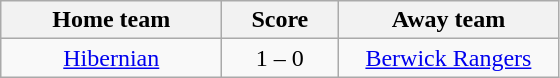<table class="wikitable" style="text-align: center">
<tr>
<th width=140>Home team</th>
<th width=70>Score</th>
<th width=140>Away team</th>
</tr>
<tr>
<td><a href='#'>Hibernian</a></td>
<td>1 – 0</td>
<td><a href='#'>Berwick Rangers</a></td>
</tr>
</table>
